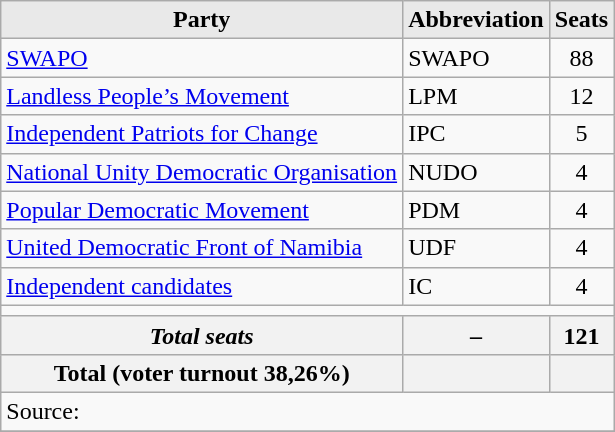<table class="wikitable zebra">
<tr>
<th style="background-color:#E9E9E9" align="left">Party</th>
<th style="background-color:#E9E9E9" align="right">Abbreviation</th>
<th style="background-color:#E9E9E9" align="right">Seats</th>
</tr>
<tr>
<td align="left"><a href='#'>SWAPO</a></td>
<td>SWAPO</td>
<td align="center">88 </td>
</tr>
<tr>
<td align="left"><a href='#'>Landless People’s Movement</a></td>
<td>LPM</td>
<td align="center">12 </td>
</tr>
<tr>
<td align="left"><a href='#'>Independent Patriots for Change</a></td>
<td>IPC</td>
<td align="center">5 </td>
</tr>
<tr>
<td align="left"><a href='#'>National Unity Democratic Organisation</a></td>
<td>NUDO</td>
<td align="center">4 </td>
</tr>
<tr>
<td align="left"><a href='#'>Popular Democratic Movement</a></td>
<td>PDM</td>
<td align="center">4 </td>
</tr>
<tr>
<td align="left"><a href='#'>United Democratic Front of Namibia</a></td>
<td>UDF</td>
<td align="center">4 </td>
</tr>
<tr>
<td align="left"><a href='#'>Independent candidates</a></td>
<td>IC</td>
<td align="center">4 </td>
</tr>
<tr>
<td colspan="4"></td>
</tr>
<tr>
<th align="left"><em>Total seats</em></th>
<th align="center">–</th>
<th align=center>121</th>
</tr>
<tr>
<th>Total (voter turnout 38,26%)</th>
<th></th>
<th></th>
</tr>
<tr>
<td colspan="3" align="left">Source: </td>
</tr>
<tr>
</tr>
</table>
